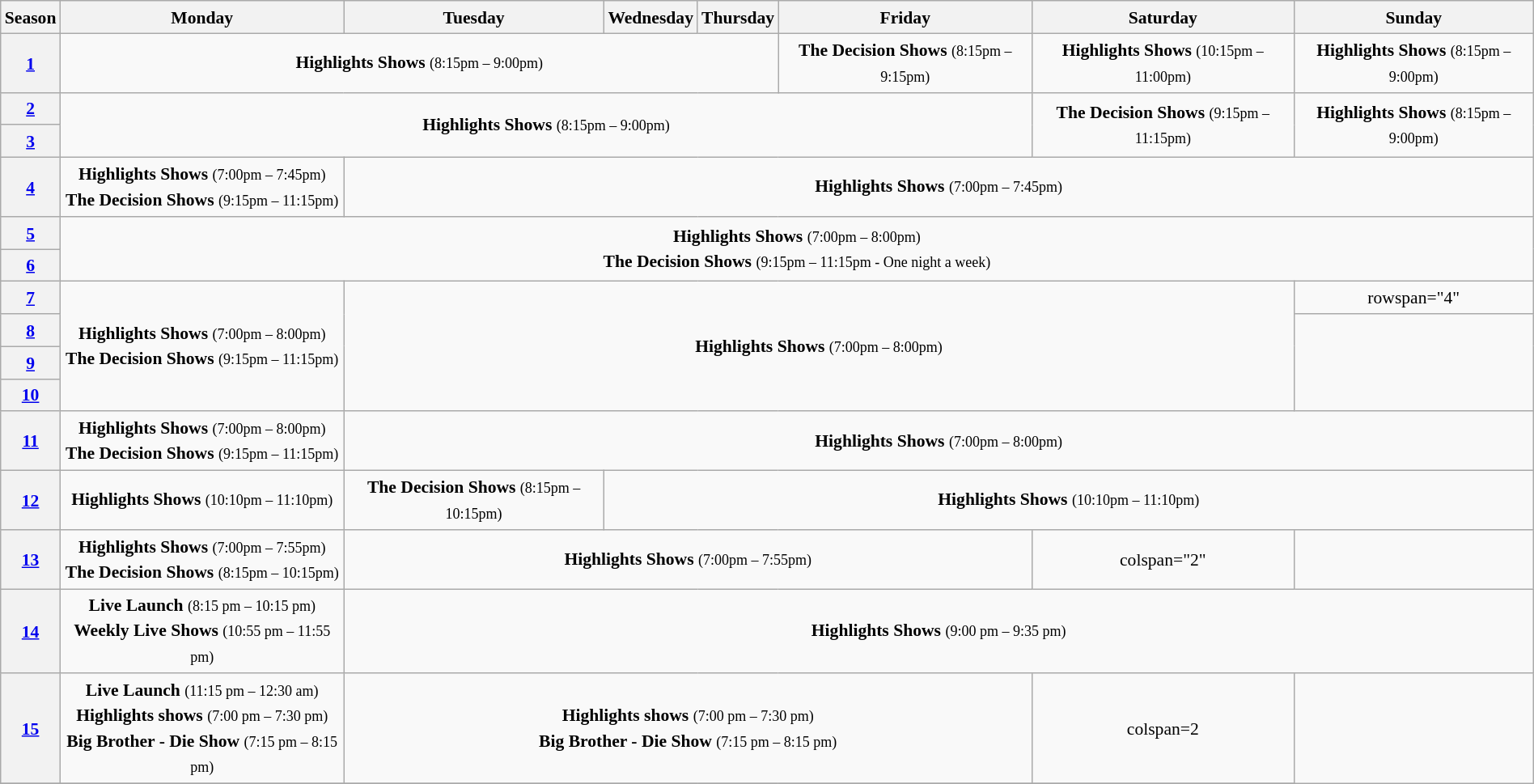<table class="wikitable" style="text-align:center; font-size:90%; line-height:20px" width="100%">
<tr>
<th>Season</th>
<th>Monday</th>
<th>Tuesday</th>
<th>Wednesday</th>
<th>Thursday</th>
<th>Friday</th>
<th>Saturday</th>
<th>Sunday</th>
</tr>
<tr>
<th><a href='#'>1</a></th>
<td colspan="4"><strong>Highlights Shows</strong> <small>(8:15pm – 9:00pm)</small></td>
<td><strong>The Decision Shows</strong> <small>(8:15pm – 9:15pm)</small></td>
<td><strong>Highlights Shows</strong> <small>(10:15pm – 11:00pm)</small></td>
<td><strong>Highlights Shows</strong> <small>(8:15pm – 9:00pm)</small></td>
</tr>
<tr>
<th><a href='#'>2</a></th>
<td colspan="5" rowspan="2"><strong>Highlights Shows</strong> <small>(8:15pm – 9:00pm)</small></td>
<td rowspan="2"><strong>The Decision Shows</strong> <small>(9:15pm – 11:15pm)</small></td>
<td rowspan="2"><strong>Highlights Shows</strong> <small>(8:15pm – 9:00pm)</small></td>
</tr>
<tr>
<th><a href='#'>3</a></th>
</tr>
<tr>
<th><a href='#'>4</a></th>
<td><strong>Highlights Shows</strong> <small>(7:00pm – 7:45pm)</small><br><strong>The Decision Shows</strong> <small>(9:15pm – 11:15pm)</small></td>
<td colspan="6"><strong>Highlights Shows</strong> <small>(7:00pm – 7:45pm)</small></td>
</tr>
<tr>
<th><a href='#'>5</a></th>
<td colspan="7" rowspan="2"><strong>Highlights Shows</strong> <small>(7:00pm – 8:00pm)</small><br><strong>The Decision Shows</strong> <small>(9:15pm – 11:15pm - One night a week)</small></td>
</tr>
<tr>
<th><a href='#'>6</a></th>
</tr>
<tr>
<th><a href='#'>7</a></th>
<td rowspan="4"><strong>Highlights Shows</strong> <small>(7:00pm – 8:00pm)</small><br><strong>The Decision Shows</strong> <small>(9:15pm – 11:15pm)</small></td>
<td rowspan="4" colspan="5"><strong>Highlights Shows</strong> <small>(7:00pm – 8:00pm)</small></td>
<td>rowspan="4" </td>
</tr>
<tr>
<th><a href='#'>8</a></th>
</tr>
<tr>
<th><a href='#'>9</a></th>
</tr>
<tr>
<th><a href='#'>10</a></th>
</tr>
<tr>
<th><a href='#'>11</a></th>
<td><strong>Highlights Shows</strong> <small>(7:00pm – 8:00pm)</small><br><strong>The Decision Shows</strong> <small>(9:15pm – 11:15pm)</small></td>
<td colspan="6"><strong>Highlights Shows</strong> <small>(7:00pm – 8:00pm)</small></td>
</tr>
<tr>
<th><a href='#'>12</a></th>
<td><strong>Highlights Shows</strong> <small>(10:10pm – 11:10pm)</small></td>
<td><strong>The Decision Shows</strong> <small>(8:15pm – 10:15pm)</small></td>
<td colspan="5"><strong>Highlights Shows</strong> <small>(10:10pm – 11:10pm)</small></td>
</tr>
<tr>
<th><a href='#'>13</a></th>
<td><strong>Highlights Shows</strong> <small>(7:00pm – 7:55pm)</small><br><strong>The Decision Shows</strong> <small>(8:15pm – 10:15pm)</small></td>
<td colspan="4"><strong>Highlights Shows</strong> <small>(7:00pm – 7:55pm)</small></td>
<td>colspan="2" </td>
</tr>
<tr>
<th><a href='#'>14</a></th>
<td><strong>Live Launch</strong> <small>(8:15 pm – 10:15 pm)</small><br><strong>Weekly Live Shows</strong> <small>(10:55 pm – 11:55 pm)</small></td>
<td colspan="6"><strong>Highlights Shows</strong> <small>(9:00 pm – 9:35 pm)</small></td>
</tr>
<tr>
<th><a href='#'>15</a></th>
<td><strong>Live Launch</strong> <small>(11:15 pm – 12:30 am)</small><br><strong>Highlights shows</strong> <small>(7:00 pm – 7:30 pm)</small><br><strong>Big Brother - Die Show</strong> <small>(7:15 pm – 8:15 pm)</small></td>
<td colspan=4><strong>Highlights shows</strong> <small>(7:00 pm – 7:30 pm)</small><br><strong>Big Brother - Die Show</strong> <small>(7:15 pm – 8:15 pm)</small></td>
<td>colspan=2 </td>
</tr>
<tr>
</tr>
</table>
